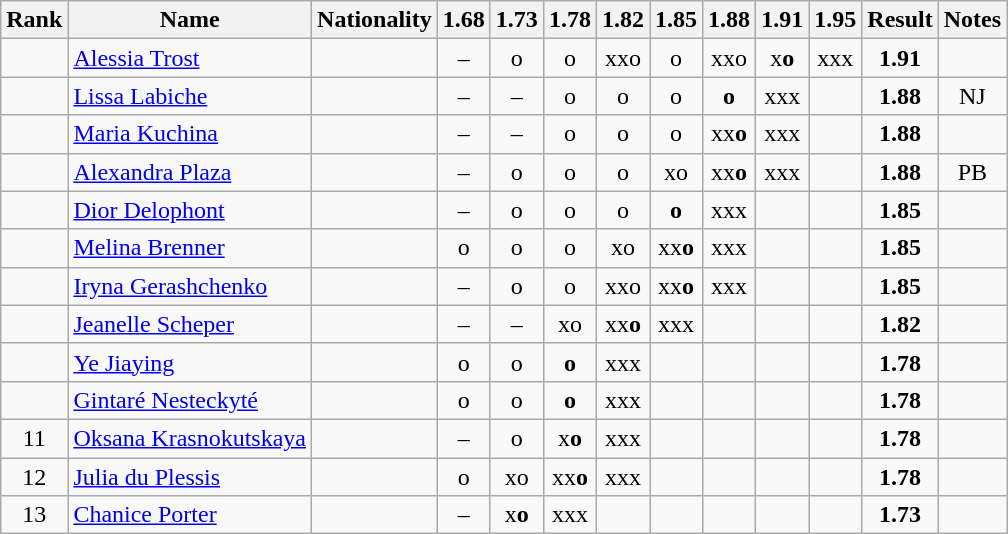<table class="wikitable sortable" style="text-align:center">
<tr>
<th>Rank</th>
<th>Name</th>
<th>Nationality</th>
<th>1.68</th>
<th>1.73</th>
<th>1.78</th>
<th>1.82</th>
<th>1.85</th>
<th>1.88</th>
<th>1.91</th>
<th>1.95</th>
<th>Result</th>
<th>Notes</th>
</tr>
<tr>
<td></td>
<td align=left><a href='#'>Alessia Trost</a></td>
<td align=left></td>
<td>–</td>
<td>o</td>
<td>o</td>
<td>xxo</td>
<td>o</td>
<td>xxo</td>
<td>x<strong>o</strong></td>
<td>xxx</td>
<td><strong>1.91</strong></td>
<td></td>
</tr>
<tr>
<td></td>
<td align=left><a href='#'>Lissa Labiche</a></td>
<td align=left></td>
<td>–</td>
<td>–</td>
<td>o</td>
<td>o</td>
<td>o</td>
<td><strong>o</strong></td>
<td>xxx</td>
<td></td>
<td><strong>1.88</strong></td>
<td>NJ</td>
</tr>
<tr>
<td></td>
<td align=left><a href='#'>Maria Kuchina</a></td>
<td align=left></td>
<td>–</td>
<td>–</td>
<td>o</td>
<td>o</td>
<td>o</td>
<td>xx<strong>o</strong></td>
<td>xxx</td>
<td></td>
<td><strong>1.88</strong></td>
<td></td>
</tr>
<tr>
<td></td>
<td align=left><a href='#'>Alexandra Plaza</a></td>
<td align=left></td>
<td>–</td>
<td>o</td>
<td>o</td>
<td>o</td>
<td>xo</td>
<td>xx<strong>o</strong></td>
<td>xxx</td>
<td></td>
<td><strong>1.88</strong></td>
<td>PB</td>
</tr>
<tr>
<td></td>
<td align=left><a href='#'>Dior Delophont</a></td>
<td align=left></td>
<td>–</td>
<td>o</td>
<td>o</td>
<td>o</td>
<td><strong>o</strong></td>
<td>xxx</td>
<td></td>
<td></td>
<td><strong>1.85</strong></td>
<td></td>
</tr>
<tr>
<td></td>
<td align=left><a href='#'>Melina Brenner</a></td>
<td align=left></td>
<td>o</td>
<td>o</td>
<td>o</td>
<td>xo</td>
<td>xx<strong>o</strong></td>
<td>xxx</td>
<td></td>
<td></td>
<td><strong>1.85</strong></td>
<td></td>
</tr>
<tr>
<td></td>
<td align=left><a href='#'>Iryna Gerashchenko</a></td>
<td align=left></td>
<td>–</td>
<td>o</td>
<td>o</td>
<td>xxo</td>
<td>xx<strong>o</strong></td>
<td>xxx</td>
<td></td>
<td></td>
<td><strong>1.85</strong></td>
<td></td>
</tr>
<tr>
<td></td>
<td align=left><a href='#'>Jeanelle Scheper</a></td>
<td align=left></td>
<td>–</td>
<td>–</td>
<td>xo</td>
<td>xx<strong>o</strong></td>
<td>xxx</td>
<td></td>
<td></td>
<td></td>
<td><strong>1.82</strong></td>
<td></td>
</tr>
<tr>
<td></td>
<td align=left><a href='#'>Ye Jiaying</a></td>
<td align=left></td>
<td>o</td>
<td>o</td>
<td><strong>o</strong></td>
<td>xxx</td>
<td></td>
<td></td>
<td></td>
<td></td>
<td><strong>1.78</strong></td>
<td></td>
</tr>
<tr>
<td></td>
<td align=left><a href='#'>Gintaré Nesteckyté</a></td>
<td align=left></td>
<td>o</td>
<td>o</td>
<td><strong>o</strong></td>
<td>xxx</td>
<td></td>
<td></td>
<td></td>
<td></td>
<td><strong>1.78</strong></td>
<td></td>
</tr>
<tr>
<td>11</td>
<td align=left><a href='#'>Oksana Krasnokutskaya</a></td>
<td align=left></td>
<td>–</td>
<td>o</td>
<td>x<strong>o</strong></td>
<td>xxx</td>
<td></td>
<td></td>
<td></td>
<td></td>
<td><strong>1.78</strong></td>
<td></td>
</tr>
<tr>
<td>12</td>
<td align=left><a href='#'>Julia du Plessis</a></td>
<td align=left></td>
<td>o</td>
<td>xo</td>
<td>xx<strong>o</strong></td>
<td>xxx</td>
<td></td>
<td></td>
<td></td>
<td></td>
<td><strong>1.78</strong></td>
<td></td>
</tr>
<tr>
<td>13</td>
<td align=left><a href='#'>Chanice Porter</a></td>
<td align=left></td>
<td>–</td>
<td>x<strong>o</strong></td>
<td>xxx</td>
<td></td>
<td></td>
<td></td>
<td></td>
<td></td>
<td><strong>1.73</strong></td>
<td></td>
</tr>
</table>
